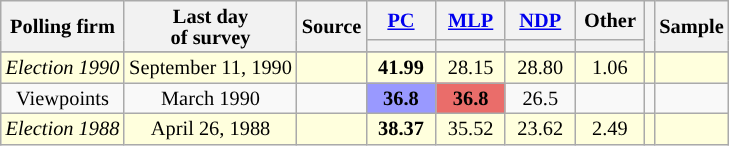<table class="wikitable sortable" style="text-align:center;font-size:85%;line-height:14px;" align="center">
<tr>
<th rowspan="2">Polling firm</th>
<th rowspan="2">Last day <br>of survey</th>
<th rowspan="2">Source</th>
<th class="unsortable" style="width:40px;"><a href='#'>PC</a></th>
<th class="unsortable" style="width:40px;"><a href='#'>MLP</a></th>
<th class="unsortable" style="width:40px;"><a href='#'>NDP</a></th>
<th class="unsortable" style="width:40px;">Other</th>
<th rowspan="2"></th>
<th rowspan="2">Sample</th>
</tr>
<tr style="line-height:5px;">
<th style="background:"></th>
<th style="background:"></th>
<th style="background:"></th>
<th style="background:"></th>
</tr>
<tr>
</tr>
<tr>
<td style="background:#ffd;"><em>Election 1990</em></td>
<td style="background:#ffd;">September 11, 1990</td>
<td style="background:#ffd;"></td>
<td style="background:#ffd;"><strong>41.99</strong></td>
<td style="background:#ffd;">28.15</td>
<td style="background:#ffd;">28.80</td>
<td style="background:#ffd;">1.06</td>
<td style="background:#ffd;"></td>
<td style="background:#ffd;"></td>
</tr>
<tr>
<td>Viewpoints</td>
<td>March 1990</td>
<td></td>
<td style="background:#9999FF"><strong>36.8</strong></td>
<td style="background:#EA6D6A"><strong>36.8</strong></td>
<td>26.5</td>
<td></td>
<td></td>
<td></td>
</tr>
<tr>
<td style="background:#ffd;"><em>Election 1988</em></td>
<td style="background:#ffd;">April 26, 1988</td>
<td style="background:#ffd;"></td>
<td style="background:#ffd;"><strong>38.37</strong></td>
<td style="background:#ffd;">35.52</td>
<td style="background:#ffd;">23.62</td>
<td style="background:#ffd;">2.49</td>
<td style="background:#ffd;"></td>
<td style="background:#ffd;"></td>
</tr>
</table>
